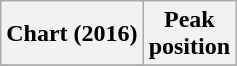<table class="wikitable plainrowheaders sortable" style="text-align:center;">
<tr>
<th>Chart (2016)</th>
<th>Peak<br>position</th>
</tr>
<tr>
</tr>
</table>
